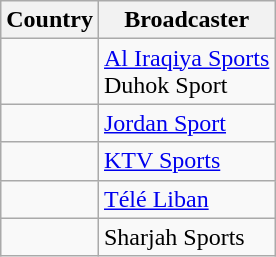<table class="wikitable">
<tr>
<th>Country</th>
<th>Broadcaster</th>
</tr>
<tr>
<td></td>
<td><a href='#'>Al Iraqiya Sports</a><br>Duhok Sport</td>
</tr>
<tr>
<td></td>
<td><a href='#'>Jordan Sport</a></td>
</tr>
<tr>
<td></td>
<td><a href='#'>KTV Sports</a></td>
</tr>
<tr>
<td></td>
<td><a href='#'>Télé Liban</a></td>
</tr>
<tr>
<td></td>
<td>Sharjah Sports</td>
</tr>
</table>
